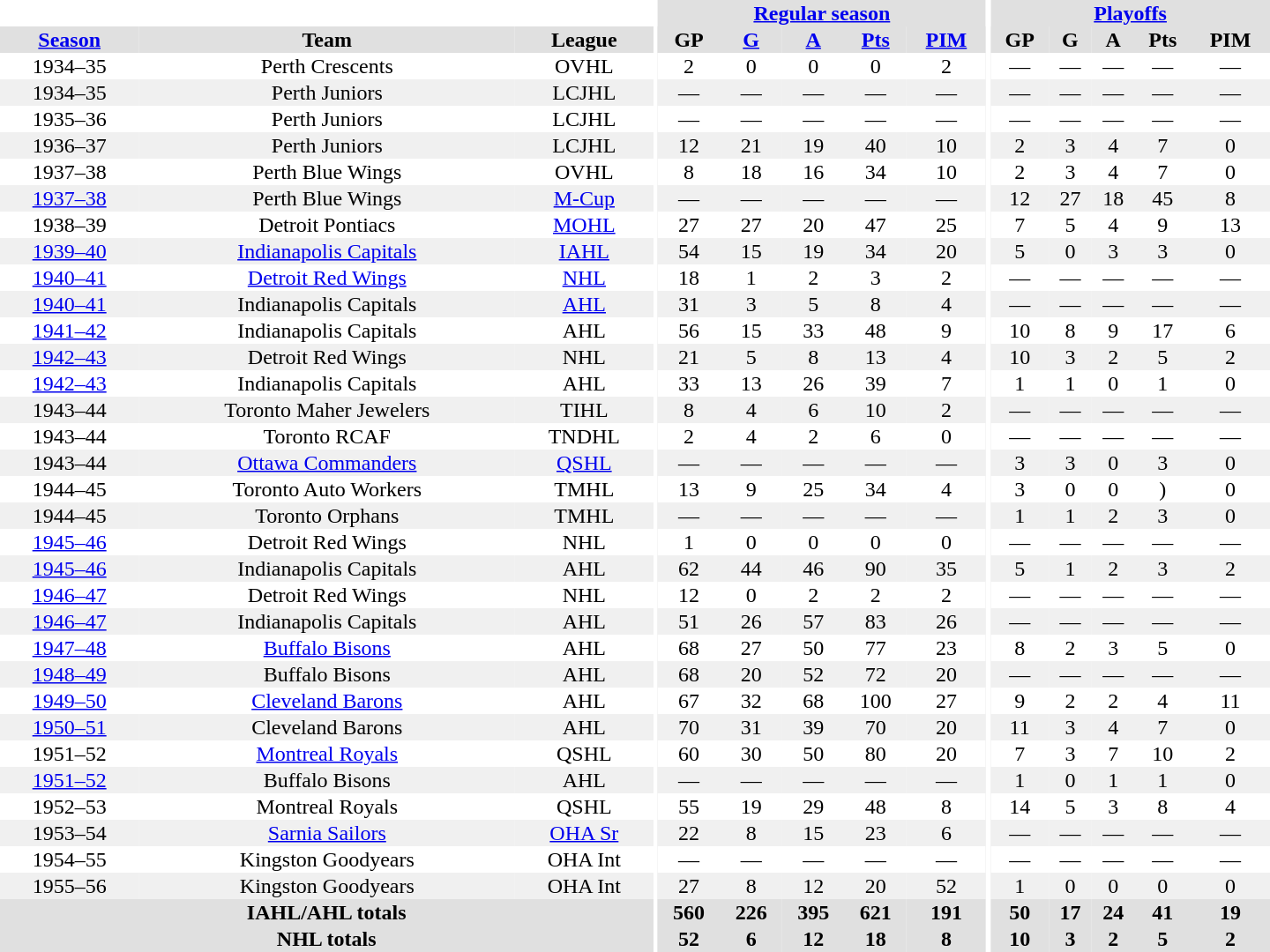<table border="0" cellpadding="1" cellspacing="0" style="text-align:center; width:60em">
<tr bgcolor="#e0e0e0">
<th colspan="3" bgcolor="#ffffff"></th>
<th rowspan="100" bgcolor="#ffffff"></th>
<th colspan="5"><a href='#'>Regular season</a></th>
<th rowspan="100" bgcolor="#ffffff"></th>
<th colspan="5"><a href='#'>Playoffs</a></th>
</tr>
<tr bgcolor="#e0e0e0">
<th><a href='#'>Season</a></th>
<th>Team</th>
<th>League</th>
<th>GP</th>
<th><a href='#'>G</a></th>
<th><a href='#'>A</a></th>
<th><a href='#'>Pts</a></th>
<th><a href='#'>PIM</a></th>
<th>GP</th>
<th>G</th>
<th>A</th>
<th>Pts</th>
<th>PIM</th>
</tr>
<tr>
<td>1934–35</td>
<td>Perth Crescents</td>
<td>OVHL</td>
<td>2</td>
<td>0</td>
<td>0</td>
<td>0</td>
<td>2</td>
<td>—</td>
<td>—</td>
<td>—</td>
<td>—</td>
<td>—</td>
</tr>
<tr bgcolor="#f0f0f0">
<td>1934–35</td>
<td>Perth Juniors</td>
<td>LCJHL</td>
<td>—</td>
<td>—</td>
<td>—</td>
<td>—</td>
<td>—</td>
<td>—</td>
<td>—</td>
<td>—</td>
<td>—</td>
<td>—</td>
</tr>
<tr>
<td>1935–36</td>
<td>Perth Juniors</td>
<td>LCJHL</td>
<td>—</td>
<td>—</td>
<td>—</td>
<td>—</td>
<td>—</td>
<td>—</td>
<td>—</td>
<td>—</td>
<td>—</td>
<td>—</td>
</tr>
<tr bgcolor="#f0f0f0">
<td>1936–37</td>
<td>Perth Juniors</td>
<td>LCJHL</td>
<td>12</td>
<td>21</td>
<td>19</td>
<td>40</td>
<td>10</td>
<td>2</td>
<td>3</td>
<td>4</td>
<td>7</td>
<td>0</td>
</tr>
<tr>
<td>1937–38</td>
<td>Perth Blue Wings</td>
<td>OVHL</td>
<td>8</td>
<td>18</td>
<td>16</td>
<td>34</td>
<td>10</td>
<td>2</td>
<td>3</td>
<td>4</td>
<td>7</td>
<td>0</td>
</tr>
<tr bgcolor="#f0f0f0">
<td><a href='#'>1937–38</a></td>
<td>Perth Blue Wings</td>
<td><a href='#'>M-Cup</a></td>
<td>—</td>
<td>—</td>
<td>—</td>
<td>—</td>
<td>—</td>
<td>12</td>
<td>27</td>
<td>18</td>
<td>45</td>
<td>8</td>
</tr>
<tr>
<td>1938–39</td>
<td>Detroit Pontiacs</td>
<td><a href='#'>MOHL</a></td>
<td>27</td>
<td>27</td>
<td>20</td>
<td>47</td>
<td>25</td>
<td>7</td>
<td>5</td>
<td>4</td>
<td>9</td>
<td>13</td>
</tr>
<tr bgcolor="#f0f0f0">
<td><a href='#'>1939–40</a></td>
<td><a href='#'>Indianapolis Capitals</a></td>
<td><a href='#'>IAHL</a></td>
<td>54</td>
<td>15</td>
<td>19</td>
<td>34</td>
<td>20</td>
<td>5</td>
<td>0</td>
<td>3</td>
<td>3</td>
<td>0</td>
</tr>
<tr>
<td><a href='#'>1940–41</a></td>
<td><a href='#'>Detroit Red Wings</a></td>
<td><a href='#'>NHL</a></td>
<td>18</td>
<td>1</td>
<td>2</td>
<td>3</td>
<td>2</td>
<td>—</td>
<td>—</td>
<td>—</td>
<td>—</td>
<td>—</td>
</tr>
<tr bgcolor="#f0f0f0">
<td><a href='#'>1940–41</a></td>
<td>Indianapolis Capitals</td>
<td><a href='#'>AHL</a></td>
<td>31</td>
<td>3</td>
<td>5</td>
<td>8</td>
<td>4</td>
<td>—</td>
<td>—</td>
<td>—</td>
<td>—</td>
<td>—</td>
</tr>
<tr>
<td><a href='#'>1941–42</a></td>
<td>Indianapolis Capitals</td>
<td>AHL</td>
<td>56</td>
<td>15</td>
<td>33</td>
<td>48</td>
<td>9</td>
<td>10</td>
<td>8</td>
<td>9</td>
<td>17</td>
<td>6</td>
</tr>
<tr bgcolor="#f0f0f0">
<td><a href='#'>1942–43</a></td>
<td>Detroit Red Wings</td>
<td>NHL</td>
<td>21</td>
<td>5</td>
<td>8</td>
<td>13</td>
<td>4</td>
<td>10</td>
<td>3</td>
<td>2</td>
<td>5</td>
<td>2</td>
</tr>
<tr>
<td><a href='#'>1942–43</a></td>
<td>Indianapolis Capitals</td>
<td>AHL</td>
<td>33</td>
<td>13</td>
<td>26</td>
<td>39</td>
<td>7</td>
<td>1</td>
<td>1</td>
<td>0</td>
<td>1</td>
<td>0</td>
</tr>
<tr bgcolor="#f0f0f0">
<td>1943–44</td>
<td>Toronto Maher Jewelers</td>
<td>TIHL</td>
<td>8</td>
<td>4</td>
<td>6</td>
<td>10</td>
<td>2</td>
<td>—</td>
<td>—</td>
<td>—</td>
<td>—</td>
<td>—</td>
</tr>
<tr>
<td>1943–44</td>
<td>Toronto RCAF</td>
<td>TNDHL</td>
<td>2</td>
<td>4</td>
<td>2</td>
<td>6</td>
<td>0</td>
<td>—</td>
<td>—</td>
<td>—</td>
<td>—</td>
<td>—</td>
</tr>
<tr bgcolor="#f0f0f0">
<td>1943–44</td>
<td><a href='#'>Ottawa Commanders</a></td>
<td><a href='#'>QSHL</a></td>
<td>—</td>
<td>—</td>
<td>—</td>
<td>—</td>
<td>—</td>
<td>3</td>
<td>3</td>
<td>0</td>
<td>3</td>
<td>0</td>
</tr>
<tr>
<td>1944–45</td>
<td>Toronto Auto Workers</td>
<td>TMHL</td>
<td>13</td>
<td>9</td>
<td>25</td>
<td>34</td>
<td>4</td>
<td>3</td>
<td>0</td>
<td>0</td>
<td>)</td>
<td>0</td>
</tr>
<tr bgcolor="#f0f0f0">
<td>1944–45</td>
<td>Toronto Orphans</td>
<td>TMHL</td>
<td>—</td>
<td>—</td>
<td>—</td>
<td>—</td>
<td>—</td>
<td>1</td>
<td>1</td>
<td>2</td>
<td>3</td>
<td>0</td>
</tr>
<tr>
<td><a href='#'>1945–46</a></td>
<td>Detroit Red Wings</td>
<td>NHL</td>
<td>1</td>
<td>0</td>
<td>0</td>
<td>0</td>
<td>0</td>
<td>—</td>
<td>—</td>
<td>—</td>
<td>—</td>
<td>—</td>
</tr>
<tr bgcolor="#f0f0f0">
<td><a href='#'>1945–46</a></td>
<td>Indianapolis Capitals</td>
<td>AHL</td>
<td>62</td>
<td>44</td>
<td>46</td>
<td>90</td>
<td>35</td>
<td>5</td>
<td>1</td>
<td>2</td>
<td>3</td>
<td>2</td>
</tr>
<tr>
<td><a href='#'>1946–47</a></td>
<td>Detroit Red Wings</td>
<td>NHL</td>
<td>12</td>
<td>0</td>
<td>2</td>
<td>2</td>
<td>2</td>
<td>—</td>
<td>—</td>
<td>—</td>
<td>—</td>
<td>—</td>
</tr>
<tr bgcolor="#f0f0f0">
<td><a href='#'>1946–47</a></td>
<td>Indianapolis Capitals</td>
<td>AHL</td>
<td>51</td>
<td>26</td>
<td>57</td>
<td>83</td>
<td>26</td>
<td>—</td>
<td>—</td>
<td>—</td>
<td>—</td>
<td>—</td>
</tr>
<tr>
<td><a href='#'>1947–48</a></td>
<td><a href='#'>Buffalo Bisons</a></td>
<td>AHL</td>
<td>68</td>
<td>27</td>
<td>50</td>
<td>77</td>
<td>23</td>
<td>8</td>
<td>2</td>
<td>3</td>
<td>5</td>
<td>0</td>
</tr>
<tr bgcolor="#f0f0f0">
<td><a href='#'>1948–49</a></td>
<td>Buffalo Bisons</td>
<td>AHL</td>
<td>68</td>
<td>20</td>
<td>52</td>
<td>72</td>
<td>20</td>
<td>—</td>
<td>—</td>
<td>—</td>
<td>—</td>
<td>—</td>
</tr>
<tr>
<td><a href='#'>1949–50</a></td>
<td><a href='#'>Cleveland Barons</a></td>
<td>AHL</td>
<td>67</td>
<td>32</td>
<td>68</td>
<td>100</td>
<td>27</td>
<td>9</td>
<td>2</td>
<td>2</td>
<td>4</td>
<td>11</td>
</tr>
<tr bgcolor="#f0f0f0">
<td><a href='#'>1950–51</a></td>
<td>Cleveland Barons</td>
<td>AHL</td>
<td>70</td>
<td>31</td>
<td>39</td>
<td>70</td>
<td>20</td>
<td>11</td>
<td>3</td>
<td>4</td>
<td>7</td>
<td>0</td>
</tr>
<tr>
<td>1951–52</td>
<td><a href='#'>Montreal Royals</a></td>
<td>QSHL</td>
<td>60</td>
<td>30</td>
<td>50</td>
<td>80</td>
<td>20</td>
<td>7</td>
<td>3</td>
<td>7</td>
<td>10</td>
<td>2</td>
</tr>
<tr bgcolor="#f0f0f0">
<td><a href='#'>1951–52</a></td>
<td>Buffalo Bisons</td>
<td>AHL</td>
<td>—</td>
<td>—</td>
<td>—</td>
<td>—</td>
<td>—</td>
<td>1</td>
<td>0</td>
<td>1</td>
<td>1</td>
<td>0</td>
</tr>
<tr>
<td>1952–53</td>
<td>Montreal Royals</td>
<td>QSHL</td>
<td>55</td>
<td>19</td>
<td>29</td>
<td>48</td>
<td>8</td>
<td>14</td>
<td>5</td>
<td>3</td>
<td>8</td>
<td>4</td>
</tr>
<tr bgcolor="#f0f0f0">
<td>1953–54</td>
<td><a href='#'>Sarnia Sailors</a></td>
<td><a href='#'>OHA Sr</a></td>
<td>22</td>
<td>8</td>
<td>15</td>
<td>23</td>
<td>6</td>
<td>—</td>
<td>—</td>
<td>—</td>
<td>—</td>
<td>—</td>
</tr>
<tr>
<td>1954–55</td>
<td>Kingston Goodyears</td>
<td>OHA Int</td>
<td>—</td>
<td>—</td>
<td>—</td>
<td>—</td>
<td>—</td>
<td>—</td>
<td>—</td>
<td>—</td>
<td>—</td>
<td>—</td>
</tr>
<tr bgcolor="#f0f0f0">
<td>1955–56</td>
<td>Kingston Goodyears</td>
<td>OHA Int</td>
<td>27</td>
<td>8</td>
<td>12</td>
<td>20</td>
<td>52</td>
<td>1</td>
<td>0</td>
<td>0</td>
<td>0</td>
<td>0</td>
</tr>
<tr bgcolor="#e0e0e0">
<th colspan="3">IAHL/AHL totals</th>
<th>560</th>
<th>226</th>
<th>395</th>
<th>621</th>
<th>191</th>
<th>50</th>
<th>17</th>
<th>24</th>
<th>41</th>
<th>19</th>
</tr>
<tr bgcolor="#e0e0e0">
<th colspan="3">NHL totals</th>
<th>52</th>
<th>6</th>
<th>12</th>
<th>18</th>
<th>8</th>
<th>10</th>
<th>3</th>
<th>2</th>
<th>5</th>
<th>2</th>
</tr>
</table>
